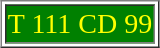<table border="1" style="margin:1em auto;">
<tr ---- size="40">
<td style="background:green; text-align:center; font-size: 14pt; color: yellow">T 111 CD 99</td>
</tr>
</table>
